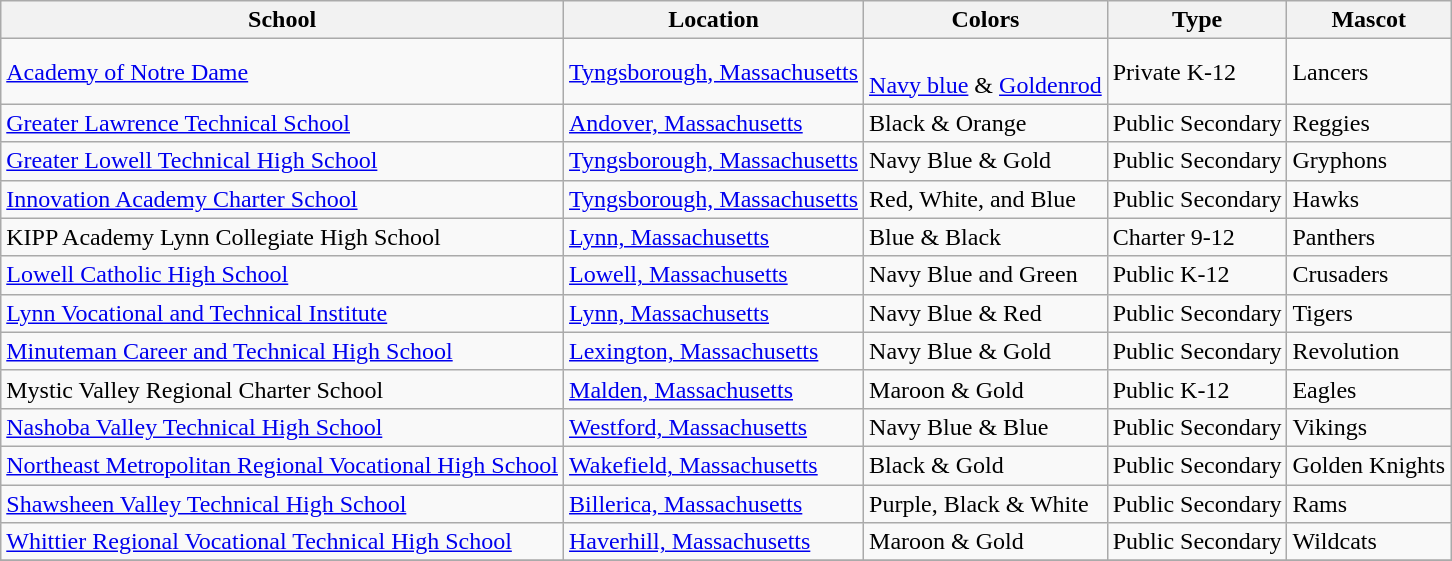<table class="wikitable">
<tr>
<th>School</th>
<th>Location</th>
<th>Colors</th>
<th>Type</th>
<th>Mascot</th>
</tr>
<tr>
<td><a href='#'>Academy of Notre Dame</a></td>
<td><a href='#'>Tyngsborough, Massachusetts</a></td>
<td><br><a href='#'>Navy blue</a> & <a href='#'>Goldenrod</a> </td>
<td>Private K-12</td>
<td>Lancers</td>
</tr>
<tr>
<td><a href='#'>Greater Lawrence Technical School</a></td>
<td><a href='#'>Andover, Massachusetts</a></td>
<td>Black & Orange  </td>
<td>Public Secondary</td>
<td>Reggies</td>
</tr>
<tr>
<td><a href='#'>Greater Lowell Technical High School</a></td>
<td><a href='#'>Tyngsborough, Massachusetts</a></td>
<td>Navy Blue & Gold  </td>
<td>Public Secondary</td>
<td>Gryphons</td>
</tr>
<tr>
<td><a href='#'>Innovation Academy Charter School</a></td>
<td><a href='#'>Tyngsborough, Massachusetts</a></td>
<td>Red, White, and Blue   </td>
<td>Public Secondary</td>
<td>Hawks</td>
</tr>
<tr>
<td>KIPP Academy Lynn Collegiate High School</td>
<td><a href='#'>Lynn, Massachusetts</a></td>
<td>Blue & Black  </td>
<td>Charter 9-12</td>
<td>Panthers</td>
</tr>
<tr>
<td><a href='#'>Lowell Catholic High School</a></td>
<td><a href='#'>Lowell, Massachusetts</a></td>
<td>Navy Blue and Green  </td>
<td>Public K-12</td>
<td>Crusaders</td>
</tr>
<tr>
<td><a href='#'>Lynn Vocational and Technical Institute</a></td>
<td><a href='#'>Lynn, Massachusetts</a></td>
<td>Navy Blue & Red  </td>
<td>Public Secondary</td>
<td>Tigers</td>
</tr>
<tr>
<td><a href='#'>Minuteman Career and Technical High School</a></td>
<td><a href='#'>Lexington, Massachusetts</a></td>
<td>Navy Blue & Gold  </td>
<td>Public Secondary</td>
<td>Revolution</td>
</tr>
<tr>
<td>Mystic Valley Regional Charter School</td>
<td><a href='#'>Malden, Massachusetts</a></td>
<td>Maroon & Gold  </td>
<td>Public K-12</td>
<td>Eagles</td>
</tr>
<tr>
<td><a href='#'>Nashoba Valley Technical High School</a></td>
<td><a href='#'>Westford, Massachusetts</a></td>
<td>Navy Blue & Blue  </td>
<td>Public Secondary</td>
<td>Vikings</td>
</tr>
<tr>
<td><a href='#'>Northeast Metropolitan Regional Vocational High School</a></td>
<td><a href='#'>Wakefield, Massachusetts</a></td>
<td>Black & Gold  </td>
<td>Public Secondary</td>
<td>Golden Knights</td>
</tr>
<tr>
<td><a href='#'>Shawsheen Valley Technical High School</a></td>
<td><a href='#'>Billerica, Massachusetts</a></td>
<td>Purple, Black & White   </td>
<td>Public Secondary</td>
<td>Rams</td>
</tr>
<tr>
<td><a href='#'>Whittier Regional Vocational Technical High School</a></td>
<td><a href='#'>Haverhill, Massachusetts</a></td>
<td>Maroon & Gold  </td>
<td>Public Secondary</td>
<td>Wildcats</td>
</tr>
<tr>
</tr>
</table>
